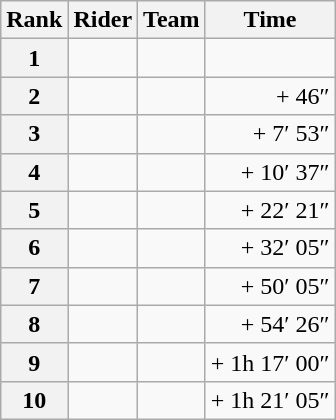<table class="wikitable">
<tr>
<th scope="col">Rank</th>
<th scope="col">Rider</th>
<th scope="col">Team</th>
<th scope="col">Time</th>
</tr>
<tr>
<th scope="row">1</th>
<td> </td>
<td></td>
<td style="text-align:right;"></td>
</tr>
<tr>
<th scope="row">2</th>
<td></td>
<td></td>
<td style="text-align:right;">+ 46″</td>
</tr>
<tr>
<th scope="row">3</th>
<td></td>
<td></td>
<td style="text-align:right;">+ 7′ 53″</td>
</tr>
<tr>
<th scope="row">4</th>
<td></td>
<td></td>
<td style="text-align:right;">+ 10′ 37″</td>
</tr>
<tr>
<th scope="row">5</th>
<td></td>
<td></td>
<td style="text-align:right;">+ 22′ 21″</td>
</tr>
<tr>
<th scope="row">6</th>
<td></td>
<td></td>
<td style="text-align:right;">+ 32′ 05″</td>
</tr>
<tr>
<th scope="row">7</th>
<td></td>
<td></td>
<td style="text-align:right;">+ 50′ 05″</td>
</tr>
<tr>
<th scope="row">8</th>
<td></td>
<td></td>
<td style="text-align:right;">+ 54′ 26″</td>
</tr>
<tr>
<th scope="row">9</th>
<td></td>
<td></td>
<td style="text-align:right;">+ 1h 17′ 00″</td>
</tr>
<tr>
<th scope="row">10</th>
<td></td>
<td></td>
<td style="text-align:right;">+ 1h 21′ 05″</td>
</tr>
</table>
